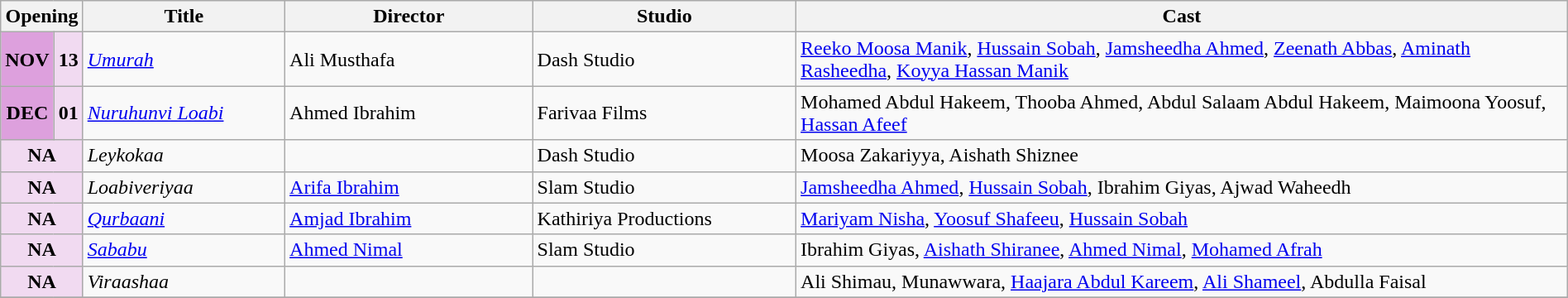<table class="wikitable plainrowheaders" width="100%">
<tr>
<th scope="col" colspan="2" width=4%>Opening</th>
<th scope="col" width=13%>Title</th>
<th scope="col" width=16%>Director</th>
<th scope="col" width=17%>Studio</th>
<th scope="col" width=50%>Cast</th>
</tr>
<tr>
<td style="text-align:center; background:plum; textcolor:#000;"><strong>NOV</strong></td>
<td style="text-align:center; background:#f1daf1;"><strong>13</strong></td>
<td><em><a href='#'>Umurah</a></em></td>
<td>Ali Musthafa</td>
<td>Dash Studio</td>
<td><a href='#'>Reeko Moosa Manik</a>, <a href='#'>Hussain Sobah</a>, <a href='#'>Jamsheedha Ahmed</a>, <a href='#'>Zeenath Abbas</a>, <a href='#'>Aminath Rasheedha</a>, <a href='#'>Koyya Hassan Manik</a></td>
</tr>
<tr>
<td style="text-align:center; background:plum; textcolor:#000;"><strong>DEC</strong></td>
<td style="text-align:center; background:#f1daf1;"><strong>01</strong></td>
<td><em><a href='#'>Nuruhunvi Loabi</a></em></td>
<td>Ahmed Ibrahim</td>
<td>Farivaa Films</td>
<td>Mohamed Abdul Hakeem, Thooba Ahmed, Abdul Salaam Abdul Hakeem, Maimoona Yoosuf, <a href='#'>Hassan Afeef</a></td>
</tr>
<tr>
<td colspan="2" style="text-align:center; background:#f1daf1;"><strong>NA</strong></td>
<td><em>Leykokaa</em></td>
<td></td>
<td>Dash Studio</td>
<td>Moosa Zakariyya, Aishath Shiznee</td>
</tr>
<tr>
<td colspan="2" style="text-align:center; background:#f1daf1;"><strong>NA</strong></td>
<td><em>Loabiveriyaa</em></td>
<td><a href='#'>Arifa Ibrahim</a></td>
<td>Slam Studio</td>
<td><a href='#'>Jamsheedha Ahmed</a>, <a href='#'>Hussain Sobah</a>, Ibrahim Giyas, Ajwad Waheedh</td>
</tr>
<tr>
<td style="text-align:center; background:#f1daf1;" colspan="2"><strong>NA</strong></td>
<td><em><a href='#'>Qurbaani</a></em></td>
<td><a href='#'>Amjad Ibrahim</a></td>
<td>Kathiriya Productions</td>
<td><a href='#'>Mariyam Nisha</a>, <a href='#'>Yoosuf Shafeeu</a>, <a href='#'>Hussain Sobah</a></td>
</tr>
<tr>
<td style="text-align:center; background:#f1daf1;" colspan="2"><strong>NA</strong></td>
<td><em><a href='#'>Sababu</a></em></td>
<td><a href='#'>Ahmed Nimal</a></td>
<td>Slam Studio</td>
<td>Ibrahim Giyas, <a href='#'>Aishath Shiranee</a>, <a href='#'>Ahmed Nimal</a>, <a href='#'>Mohamed Afrah</a></td>
</tr>
<tr>
<td style="text-align:center; background:#f1daf1;" colspan="2"><strong>NA</strong></td>
<td><em>Viraashaa</em></td>
<td></td>
<td></td>
<td>Ali Shimau, Munawwara, <a href='#'>Haajara Abdul Kareem</a>, <a href='#'>Ali Shameel</a>, Abdulla Faisal</td>
</tr>
<tr>
</tr>
</table>
